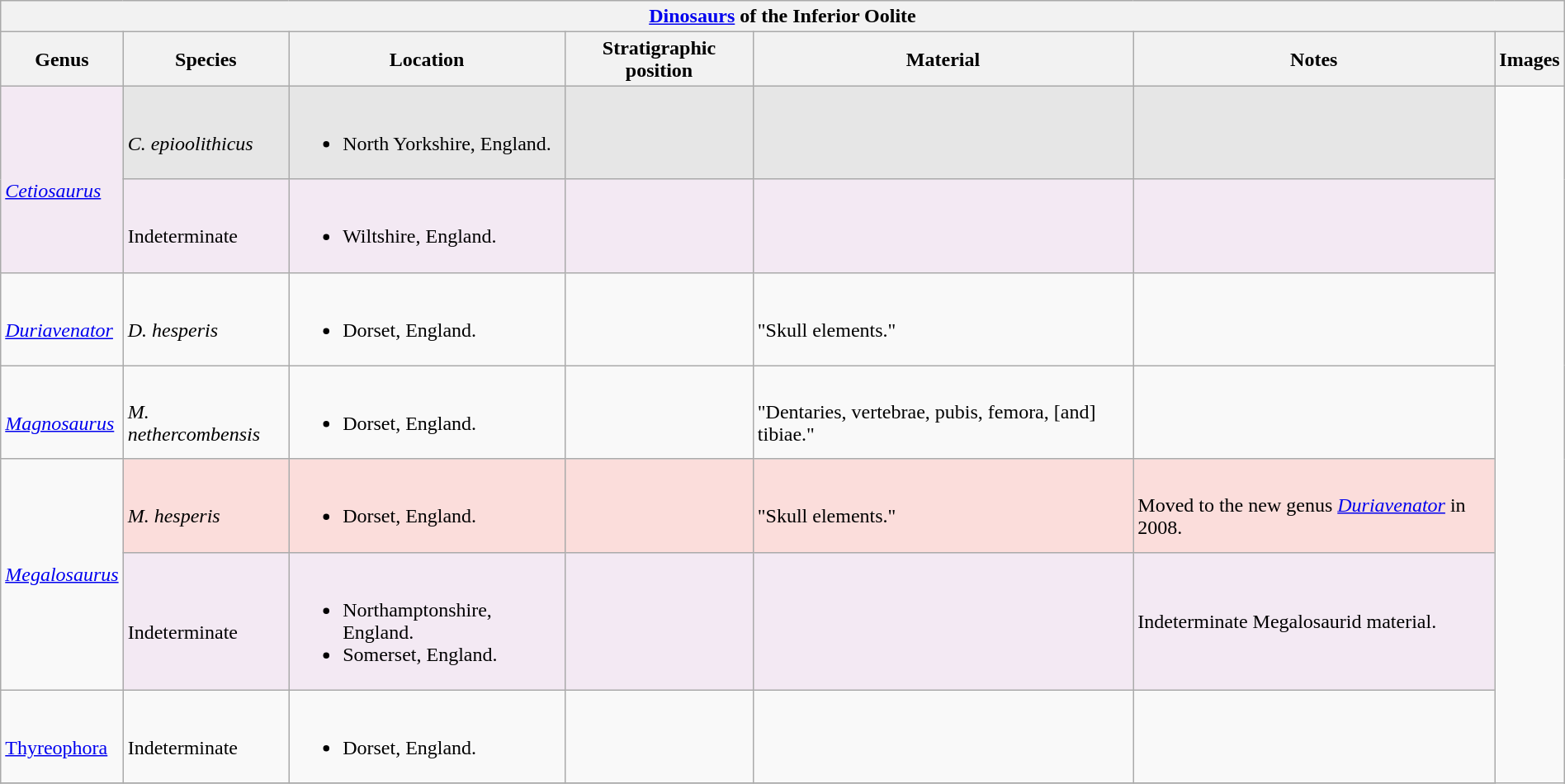<table class="wikitable"  style="margin:auto; width:100%;">
<tr>
<th colspan="7" style="text-align:center;"><strong><a href='#'>Dinosaurs</a> of the Inferior Oolite</strong></th>
</tr>
<tr>
<th>Genus</th>
<th>Species</th>
<th>Location</th>
<th>Stratigraphic position</th>
<th>Material</th>
<th>Notes</th>
<th>Images</th>
</tr>
<tr>
<td style="background:#f3e9f3;" rowspan="2"><br><em><a href='#'>Cetiosaurus</a></em></td>
<td style="background:#E6E6E6;"><br><em>C. epioolithicus</em></td>
<td style="background:#E6E6E6;"><br><ul><li>North Yorkshire, England.</li></ul></td>
<td style="background:#E6E6E6;"></td>
<td style="background:#E6E6E6;"></td>
<td style="background:#E6E6E6;"></td>
<td rowspan="98"><br><br></td>
</tr>
<tr>
<td style="background:#f3e9f3;"><br>Indeterminate</td>
<td style="background:#f3e9f3;"><br><ul><li>Wiltshire, England.</li></ul></td>
<td style="background:#f3e9f3;"></td>
<td style="background:#f3e9f3;"></td>
<td style="background:#f3e9f3;"></td>
</tr>
<tr>
<td><br><em><a href='#'>Duriavenator</a></em></td>
<td><br><em>D. hesperis</em></td>
<td><br><ul><li>Dorset, England.</li></ul></td>
<td></td>
<td><br>"Skull elements."</td>
<td></td>
</tr>
<tr>
<td><br><em><a href='#'>Magnosaurus</a></em></td>
<td><br><em>M. nethercombensis</em></td>
<td><br><ul><li>Dorset, England.</li></ul></td>
<td></td>
<td><br>"Dentaries, vertebrae, pubis, femora, [and] tibiae."</td>
</tr>
<tr>
<td rowspan="2"><em><a href='#'>Megalosaurus</a></em></td>
<td style="background:#fbdddb;"><br><em>M. hesperis</em></td>
<td style="background:#fbdddb;"><br><ul><li>Dorset, England.</li></ul></td>
<td style="background:#fbdddb;"></td>
<td style="background:#fbdddb;"><br>"Skull elements."</td>
<td style="background:#fbdddb;"><br>Moved to the new genus <em><a href='#'>Duriavenator</a></em> in 2008.</td>
</tr>
<tr>
<td style="background:#f3e9f3;"><br>Indeterminate</td>
<td style="background:#f3e9f3;"><br><ul><li>Northamptonshire, England.</li><li>Somerset, England.</li></ul></td>
<td style="background:#f3e9f3;"></td>
<td style="background:#f3e9f3;"></td>
<td style="background:#f3e9f3;">Indeterminate Megalosaurid material.</td>
</tr>
<tr>
<td><br><a href='#'>Thyreophora</a></td>
<td><br>Indeterminate</td>
<td><br><ul><li>Dorset, England.</li></ul></td>
<td></td>
<td></td>
<td></td>
</tr>
<tr>
</tr>
</table>
